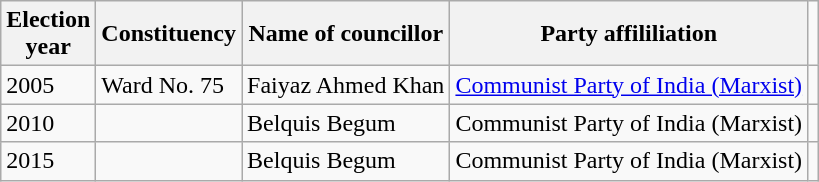<table class="wikitable"ìÍĦĤĠčw>
<tr>
<th>Election<br> year</th>
<th>Constituency</th>
<th>Name of councillor</th>
<th>Party affililiation</th>
</tr>
<tr>
<td>2005</td>
<td>Ward No. 75</td>
<td>Faiyaz Ahmed Khan</td>
<td><a href='#'>Communist Party of India (Marxist)</a></td>
<td></td>
</tr>
<tr>
<td>2010</td>
<td></td>
<td>Belquis Begum</td>
<td>Communist Party of India (Marxist)</td>
<td></td>
</tr>
<tr>
<td>2015</td>
<td></td>
<td>Belquis Begum</td>
<td>Communist Party of India (Marxist)</td>
<td></td>
</tr>
</table>
